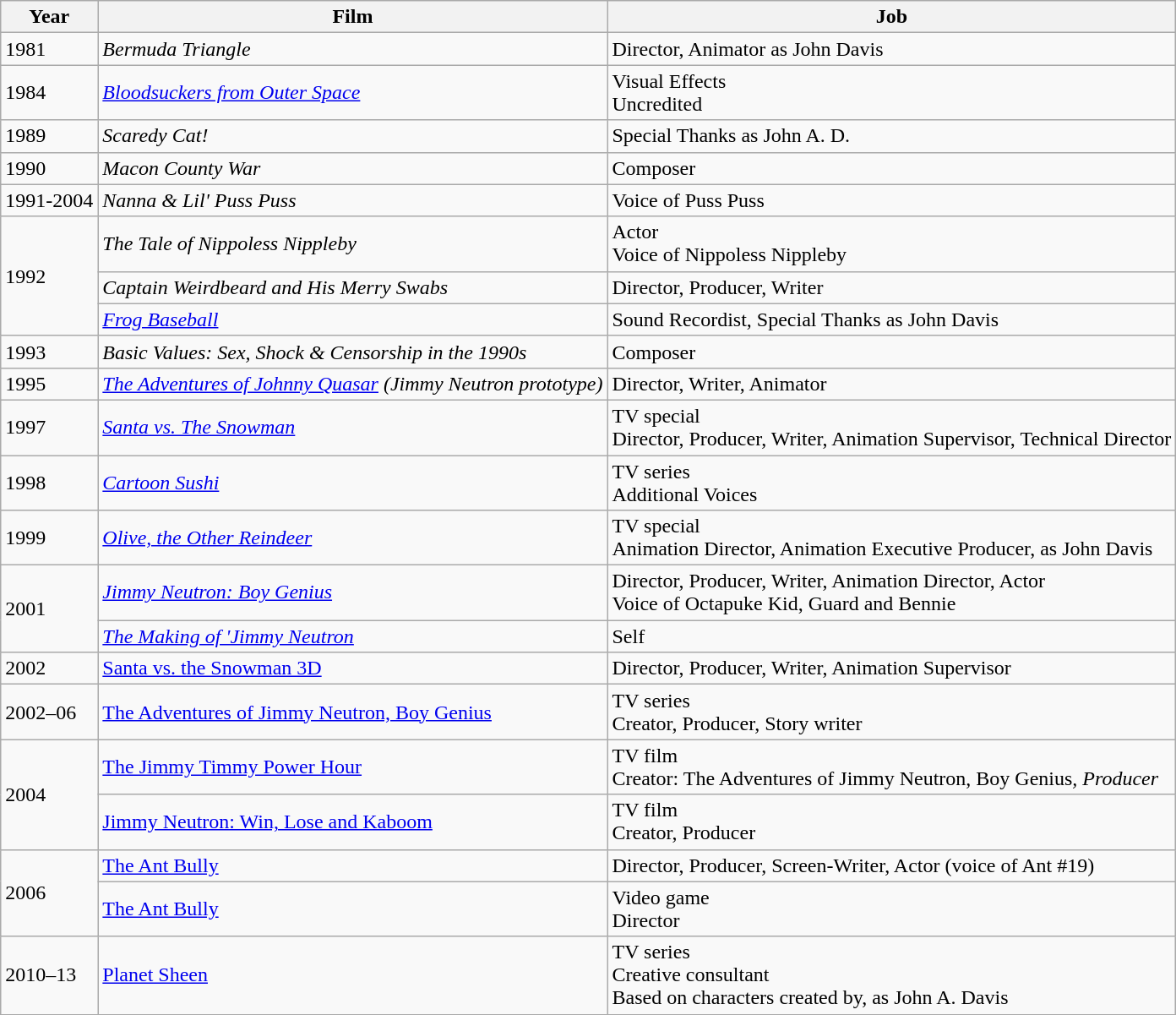<table class="wikitable" border="1">
<tr>
<th>Year</th>
<th>Film</th>
<th>Job</th>
</tr>
<tr>
<td>1981</td>
<td><em>Bermuda Triangle</em></td>
<td>Director, Animator as John Davis</td>
</tr>
<tr>
<td>1984</td>
<td><em><a href='#'>Bloodsuckers from Outer Space</a></em></td>
<td>Visual Effects<br>Uncredited</td>
</tr>
<tr>
<td>1989</td>
<td><em>Scaredy Cat!</em></td>
<td>Special Thanks as John A. D.</td>
</tr>
<tr>
<td>1990</td>
<td><em>Macon County War</em></td>
<td>Composer</td>
</tr>
<tr>
<td>1991-2004</td>
<td><em>Nanna & Lil' Puss Puss</em></td>
<td>Voice of Puss Puss</td>
</tr>
<tr>
<td rowspan="3">1992</td>
<td><em>The Tale of Nippoless Nippleby</em></td>
<td>Actor<br>Voice of Nippoless Nippleby</td>
</tr>
<tr>
<td><em>Captain Weirdbeard and His Merry Swabs</em></td>
<td>Director, Producer, Writer</td>
</tr>
<tr>
<td><em><a href='#'>Frog Baseball</a></em></td>
<td>Sound Recordist, Special Thanks as John Davis</td>
</tr>
<tr>
<td>1993</td>
<td><em>Basic Values: Sex, Shock & Censorship in the 1990s</em></td>
<td>Composer</td>
</tr>
<tr>
<td>1995</td>
<td><em><a href='#'>The Adventures of Johnny Quasar</a> (Jimmy Neutron prototype)</em></td>
<td>Director, Writer, Animator</td>
</tr>
<tr>
<td>1997</td>
<td><em><a href='#'>Santa vs. The Snowman</a></em></td>
<td>TV special<br>Director, Producer, Writer, Animation Supervisor, Technical Director</td>
</tr>
<tr>
<td>1998</td>
<td><em><a href='#'>Cartoon Sushi</a></em></td>
<td>TV series<br>Additional Voices</td>
</tr>
<tr>
<td>1999</td>
<td><em><a href='#'>Olive, the Other Reindeer</a></em></td>
<td>TV special<br>Animation Director, Animation Executive Producer, as John Davis</td>
</tr>
<tr>
<td rowspan="2">2001</td>
<td><em><a href='#'>Jimmy Neutron: Boy Genius</a></em></td>
<td>Director, Producer, Writer, Animation Director, Actor<br>Voice of Octapuke Kid, Guard and Bennie</td>
</tr>
<tr>
<td><em><a href='#'>The Making of 'Jimmy Neutron</a><strong></td>
<td>Self</td>
</tr>
<tr>
<td>2002</td>
<td></em><a href='#'>Santa vs. the Snowman 3D</a><em></td>
<td>Director, Producer, Writer, Animation Supervisor</td>
</tr>
<tr>
<td>2002–06</td>
<td></em><a href='#'>The Adventures of Jimmy Neutron, Boy Genius</a><em></td>
<td>TV series<br>Creator, Producer, Story writer</td>
</tr>
<tr>
<td rowspan="2">2004</td>
<td></em><a href='#'>The Jimmy Timmy Power Hour</a><em></td>
<td>TV film<br>Creator: </em>The Adventures of Jimmy Neutron, Boy Genius<em>, Producer</td>
</tr>
<tr>
<td></em><a href='#'>Jimmy Neutron: Win, Lose and Kaboom</a><em></td>
<td>TV film<br>Creator, Producer</td>
</tr>
<tr>
<td rowspan="2">2006</td>
<td></em><a href='#'>The Ant Bully</a><em></td>
<td>Director, Producer, Screen-Writer, Actor (voice of Ant #19)</td>
</tr>
<tr>
<td></em><a href='#'>The Ant Bully</a><em></td>
<td>Video game<br>Director</td>
</tr>
<tr>
<td>2010–13</td>
<td></em><a href='#'>Planet Sheen</a><em></td>
<td>TV series<br>Creative consultant<br>Based on characters created by, as John A. Davis</td>
</tr>
</table>
